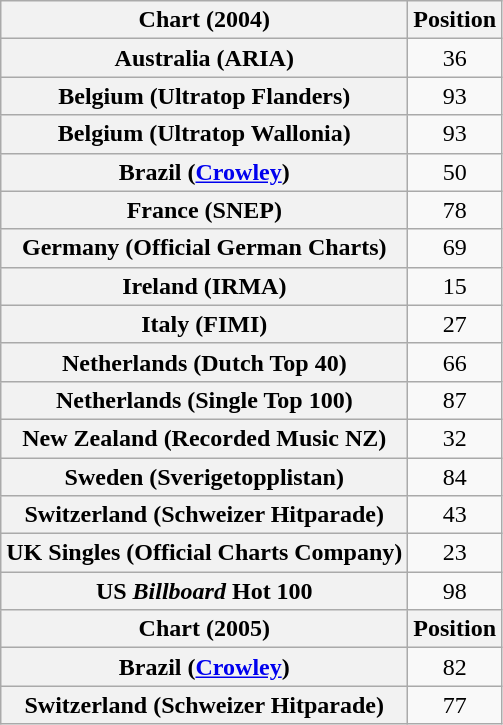<table class="wikitable sortable plainrowheaders">
<tr>
<th>Chart (2004)</th>
<th>Position</th>
</tr>
<tr>
<th scope="row">Australia (ARIA)</th>
<td style="text-align:center;">36</td>
</tr>
<tr>
<th scope="row">Belgium (Ultratop Flanders)</th>
<td style="text-align:center;">93</td>
</tr>
<tr>
<th scope="row">Belgium (Ultratop Wallonia)</th>
<td style="text-align:center;">93</td>
</tr>
<tr>
<th scope="row">Brazil (<a href='#'>Crowley</a>)</th>
<td style="text-align:center;">50</td>
</tr>
<tr>
<th scope="row">France (SNEP)</th>
<td style="text-align:center;">78</td>
</tr>
<tr>
<th scope="row">Germany (Official German Charts)</th>
<td style="text-align:center;">69</td>
</tr>
<tr>
<th scope="row">Ireland (IRMA)</th>
<td style="text-align:center;">15</td>
</tr>
<tr>
<th scope="row">Italy (FIMI)</th>
<td style="text-align:center;">27</td>
</tr>
<tr>
<th scope="row">Netherlands (Dutch Top 40)</th>
<td style="text-align:center;">66</td>
</tr>
<tr>
<th scope="row">Netherlands (Single Top 100)</th>
<td style="text-align:center;">87</td>
</tr>
<tr>
<th scope="row">New Zealand (Recorded Music NZ)</th>
<td style="text-align:center;">32</td>
</tr>
<tr>
<th scope="row">Sweden (Sverigetopplistan)</th>
<td style="text-align:center;">84</td>
</tr>
<tr>
<th scope="row">Switzerland (Schweizer Hitparade)</th>
<td style="text-align:center;">43</td>
</tr>
<tr>
<th scope="row">UK Singles (Official Charts Company)</th>
<td style="text-align:center;">23</td>
</tr>
<tr>
<th scope="row">US <em>Billboard</em> Hot 100</th>
<td style="text-align:center;">98</td>
</tr>
<tr>
<th>Chart (2005)</th>
<th>Position</th>
</tr>
<tr>
<th scope="row">Brazil (<a href='#'>Crowley</a>)</th>
<td style="text-align:center;">82</td>
</tr>
<tr>
<th scope="row">Switzerland (Schweizer Hitparade)</th>
<td style="text-align:center;">77</td>
</tr>
</table>
